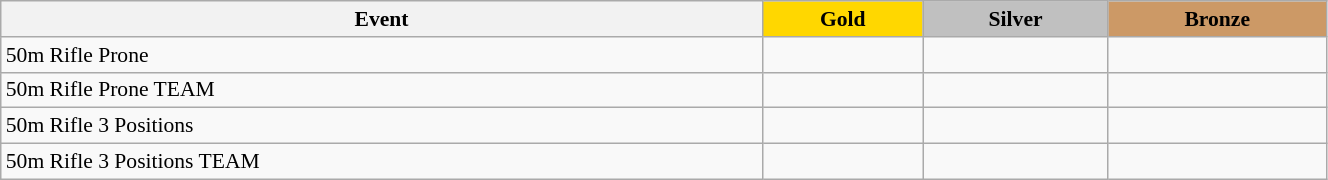<table class="wikitable" width=70% style="font-size:90%; text-align:left;">
<tr align=center>
<th>Event</th>
<td bgcolor=gold><strong>Gold</strong></td>
<td bgcolor=silver><strong>Silver</strong></td>
<td bgcolor=cc9966><strong>Bronze</strong></td>
</tr>
<tr>
<td>50m Rifle Prone</td>
<td></td>
<td></td>
<td></td>
</tr>
<tr>
<td>50m Rifle Prone TEAM</td>
<td></td>
<td></td>
<td></td>
</tr>
<tr>
<td>50m Rifle 3 Positions</td>
<td></td>
<td></td>
<td></td>
</tr>
<tr>
<td>50m Rifle 3 Positions TEAM</td>
<td></td>
<td></td>
<td></td>
</tr>
</table>
